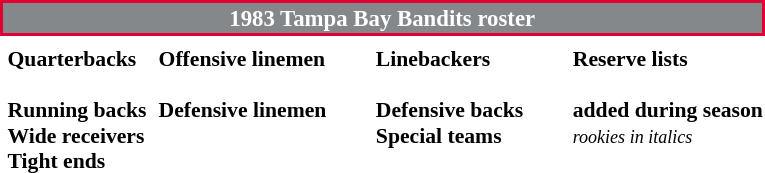<table class="toccolours" style="font-size: 95%;">
<tr>
<th colspan="10" style="background-color: #85888B; color: white; border:2px solid #E00034; text-align: center;"><strong>1983 Tampa Bay Bandits roster</strong></th>
</tr>
<tr>
<td colspan="10" align="right"></td>
</tr>
<tr>
<td valign="top"></td>
<td style="font-size: 95%;" valign="top"><strong>Quarterbacks</strong><br>
<br><strong>Running backs</strong>



<br><strong>Wide receivers</strong>





<br><strong>Tight ends</strong>


</td>
<td valign="top"></td>
<td style="font-size: 95%;" valign="top"><strong>Offensive linemen</strong><br>





<br><strong>Defensive linemen</strong>




</td>
<td style="width: 25px;"></td>
<td style="font-size: 95%;" valign="top"><strong>Linebackers</strong><br>




<br><strong>Defensive backs</strong>






<br><strong>Special teams</strong>
</td>
<td style="width: 25px;"></td>
<td style="font-size: 95%;" valign="top"><strong>Reserve lists</strong><br>








<br><strong>added during season</strong>





<br><small><em>rookies in italics</em></small></td>
</tr>
</table>
